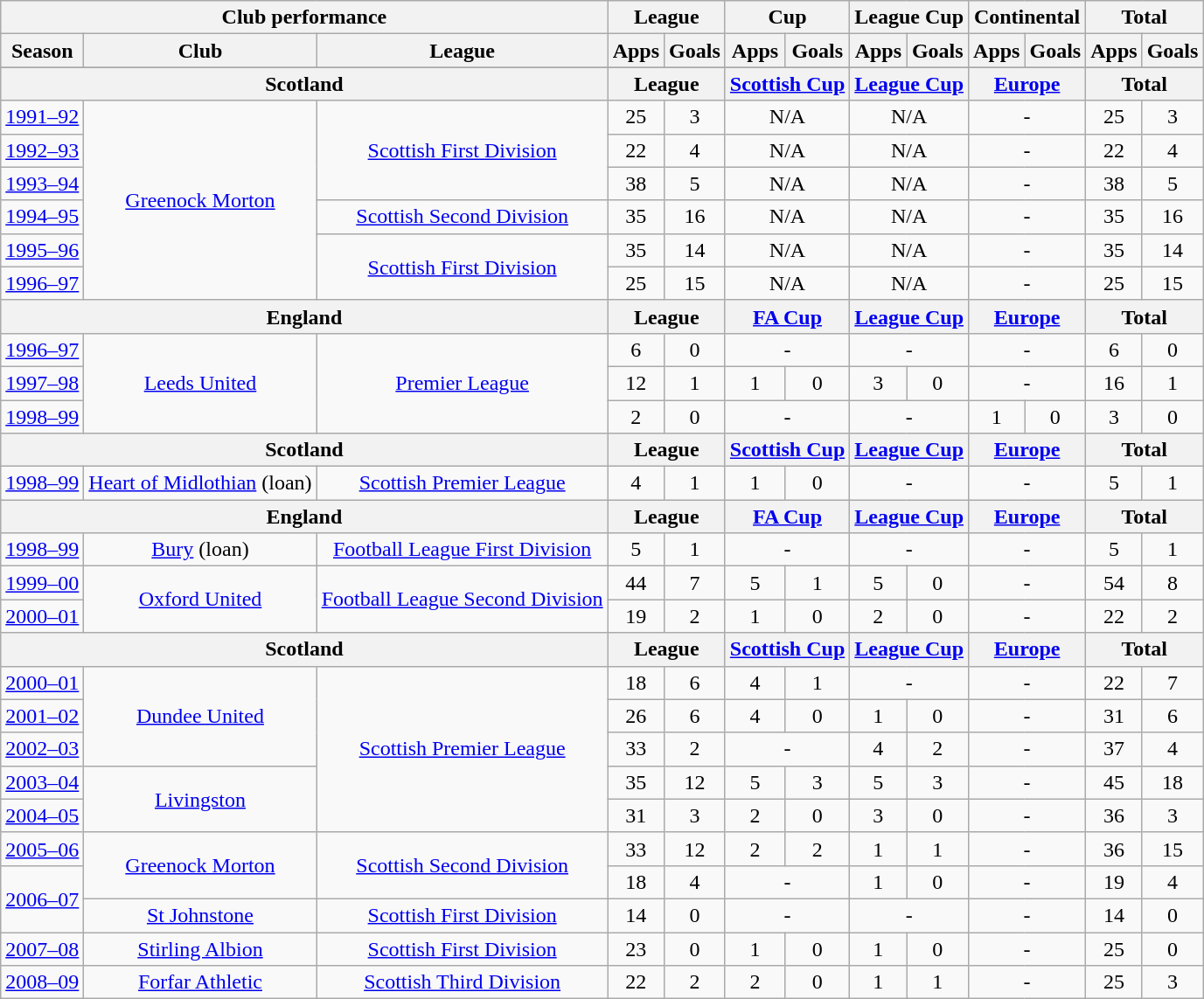<table class="wikitable" style="text-align:center">
<tr>
<th colspan=3>Club performance</th>
<th colspan=2>League</th>
<th colspan=2>Cup</th>
<th colspan=2>League Cup</th>
<th colspan=2>Continental</th>
<th colspan=2>Total</th>
</tr>
<tr>
<th>Season</th>
<th>Club</th>
<th>League</th>
<th>Apps</th>
<th>Goals</th>
<th>Apps</th>
<th>Goals</th>
<th>Apps</th>
<th>Goals</th>
<th>Apps</th>
<th>Goals</th>
<th>Apps</th>
<th>Goals</th>
</tr>
<tr>
</tr>
<tr>
<th colspan=3>Scotland</th>
<th colspan=2>League</th>
<th colspan=2><a href='#'>Scottish Cup</a></th>
<th colspan=2><a href='#'>League Cup</a></th>
<th colspan=2><a href='#'>Europe</a></th>
<th colspan=2>Total</th>
</tr>
<tr>
<td><a href='#'>1991–92</a></td>
<td rowspan=6><a href='#'>Greenock Morton</a></td>
<td rowspan=3><a href='#'>Scottish First Division</a></td>
<td>25</td>
<td>3</td>
<td colspan=2>N/A</td>
<td colspan=2>N/A</td>
<td colspan=2>-</td>
<td>25</td>
<td>3</td>
</tr>
<tr>
<td><a href='#'>1992–93</a></td>
<td>22</td>
<td>4</td>
<td colspan=2>N/A</td>
<td colspan=2>N/A</td>
<td colspan=2>-</td>
<td>22</td>
<td>4</td>
</tr>
<tr>
<td><a href='#'>1993–94</a></td>
<td>38</td>
<td>5</td>
<td colspan=2>N/A</td>
<td colspan=2>N/A</td>
<td colspan=2>-</td>
<td>38</td>
<td>5</td>
</tr>
<tr>
<td><a href='#'>1994–95</a></td>
<td><a href='#'>Scottish Second Division</a></td>
<td>35</td>
<td>16</td>
<td colspan=2>N/A</td>
<td colspan=2>N/A</td>
<td colspan=2>-</td>
<td>35</td>
<td>16</td>
</tr>
<tr>
<td><a href='#'>1995–96</a></td>
<td rowspan=2><a href='#'>Scottish First Division</a></td>
<td>35</td>
<td>14</td>
<td colspan=2>N/A</td>
<td colspan=2>N/A</td>
<td colspan=2>-</td>
<td>35</td>
<td>14</td>
</tr>
<tr>
<td><a href='#'>1996–97</a></td>
<td>25</td>
<td>15</td>
<td colspan=2>N/A</td>
<td colspan=2>N/A</td>
<td colspan=2>-</td>
<td>25</td>
<td>15</td>
</tr>
<tr>
<th colspan=3>England</th>
<th colspan=2>League</th>
<th colspan=2><a href='#'>FA Cup</a></th>
<th colspan=2><a href='#'>League Cup</a></th>
<th colspan=2><a href='#'>Europe</a></th>
<th colspan=2>Total</th>
</tr>
<tr>
<td><a href='#'>1996–97</a></td>
<td rowspan=3><a href='#'>Leeds United</a></td>
<td rowspan=3><a href='#'>Premier League</a></td>
<td>6</td>
<td>0</td>
<td colspan=2>-</td>
<td colspan=2>-</td>
<td colspan=2>-</td>
<td>6</td>
<td>0</td>
</tr>
<tr>
<td><a href='#'>1997–98</a></td>
<td>12</td>
<td>1</td>
<td>1</td>
<td>0</td>
<td>3</td>
<td>0</td>
<td colspan=2>-</td>
<td>16</td>
<td>1</td>
</tr>
<tr>
<td><a href='#'>1998–99</a></td>
<td>2</td>
<td>0</td>
<td colspan=2>-</td>
<td colspan=2>-</td>
<td>1</td>
<td>0</td>
<td>3</td>
<td>0</td>
</tr>
<tr>
<th colspan=3>Scotland</th>
<th colspan=2>League</th>
<th colspan=2><a href='#'>Scottish Cup</a></th>
<th colspan=2><a href='#'>League Cup</a></th>
<th colspan=2><a href='#'>Europe</a></th>
<th colspan=2>Total</th>
</tr>
<tr>
<td><a href='#'>1998–99</a></td>
<td><a href='#'>Heart of Midlothian</a> (loan)</td>
<td><a href='#'>Scottish Premier League</a></td>
<td>4</td>
<td>1</td>
<td>1</td>
<td>0</td>
<td colspan=2>-</td>
<td colspan=2>-</td>
<td>5</td>
<td>1</td>
</tr>
<tr>
<th colspan=3>England</th>
<th colspan=2>League</th>
<th colspan=2><a href='#'>FA Cup</a></th>
<th colspan=2><a href='#'>League Cup</a></th>
<th colspan=2><a href='#'>Europe</a></th>
<th colspan=2>Total</th>
</tr>
<tr>
<td><a href='#'>1998–99</a></td>
<td><a href='#'>Bury</a> (loan)</td>
<td><a href='#'>Football League First Division</a></td>
<td>5</td>
<td>1</td>
<td colspan=2>-</td>
<td colspan=2>-</td>
<td colspan=2>-</td>
<td>5</td>
<td>1</td>
</tr>
<tr>
<td><a href='#'>1999–00</a></td>
<td rowspan=2><a href='#'>Oxford United</a></td>
<td rowspan=2><a href='#'>Football League Second Division</a></td>
<td>44</td>
<td>7</td>
<td>5</td>
<td>1</td>
<td>5</td>
<td>0</td>
<td colspan=2>-</td>
<td>54</td>
<td>8</td>
</tr>
<tr>
<td><a href='#'>2000–01</a></td>
<td>19</td>
<td>2</td>
<td>1</td>
<td>0</td>
<td>2</td>
<td>0</td>
<td colspan=2>-</td>
<td>22</td>
<td>2</td>
</tr>
<tr>
<th colspan=3>Scotland</th>
<th colspan=2>League</th>
<th colspan=2><a href='#'>Scottish Cup</a></th>
<th colspan=2><a href='#'>League Cup</a></th>
<th colspan=2><a href='#'>Europe</a></th>
<th colspan=2>Total</th>
</tr>
<tr>
<td><a href='#'>2000–01</a></td>
<td rowspan=3><a href='#'>Dundee United</a></td>
<td rowspan=5><a href='#'>Scottish Premier League</a></td>
<td>18</td>
<td>6</td>
<td>4</td>
<td>1</td>
<td colspan=2>-</td>
<td colspan=2>-</td>
<td>22</td>
<td>7</td>
</tr>
<tr>
<td><a href='#'>2001–02</a></td>
<td>26</td>
<td>6</td>
<td>4</td>
<td>0</td>
<td>1</td>
<td>0</td>
<td colspan=2>-</td>
<td>31</td>
<td>6</td>
</tr>
<tr>
<td><a href='#'>2002–03</a></td>
<td>33</td>
<td>2</td>
<td colspan=2>-</td>
<td>4</td>
<td>2</td>
<td colspan=2>-</td>
<td>37</td>
<td>4</td>
</tr>
<tr>
<td><a href='#'>2003–04</a></td>
<td rowspan=2><a href='#'>Livingston</a></td>
<td>35</td>
<td>12</td>
<td>5</td>
<td>3</td>
<td>5</td>
<td>3</td>
<td colspan=2>-</td>
<td>45</td>
<td>18</td>
</tr>
<tr>
<td><a href='#'>2004–05</a></td>
<td>31</td>
<td>3</td>
<td>2</td>
<td>0</td>
<td>3</td>
<td>0</td>
<td colspan=2>-</td>
<td>36</td>
<td>3</td>
</tr>
<tr>
<td><a href='#'>2005–06</a></td>
<td rowspan=2><a href='#'>Greenock Morton</a></td>
<td rowspan=2><a href='#'>Scottish Second Division</a></td>
<td>33</td>
<td>12</td>
<td>2</td>
<td>2</td>
<td>1</td>
<td>1</td>
<td colspan=2>-</td>
<td>36</td>
<td>15</td>
</tr>
<tr>
<td rowspan=2><a href='#'>2006–07</a></td>
<td>18</td>
<td>4</td>
<td colspan=2>-</td>
<td>1</td>
<td>0</td>
<td colspan=2>-</td>
<td>19</td>
<td>4</td>
</tr>
<tr>
<td><a href='#'>St Johnstone</a></td>
<td><a href='#'>Scottish First Division</a></td>
<td>14</td>
<td>0</td>
<td colspan=2>-</td>
<td colspan=2>-</td>
<td colspan=2>-</td>
<td>14</td>
<td>0</td>
</tr>
<tr>
<td><a href='#'>2007–08</a></td>
<td><a href='#'>Stirling Albion</a></td>
<td><a href='#'>Scottish First Division</a></td>
<td>23</td>
<td>0</td>
<td>1</td>
<td>0</td>
<td>1</td>
<td>0</td>
<td colspan=2>-</td>
<td>25</td>
<td>0</td>
</tr>
<tr>
<td><a href='#'>2008–09</a></td>
<td><a href='#'>Forfar Athletic</a></td>
<td><a href='#'>Scottish Third Division</a></td>
<td>22</td>
<td>2</td>
<td>2</td>
<td>0</td>
<td>1</td>
<td>1</td>
<td colspan=2>-</td>
<td>25</td>
<td>3</td>
</tr>
</table>
